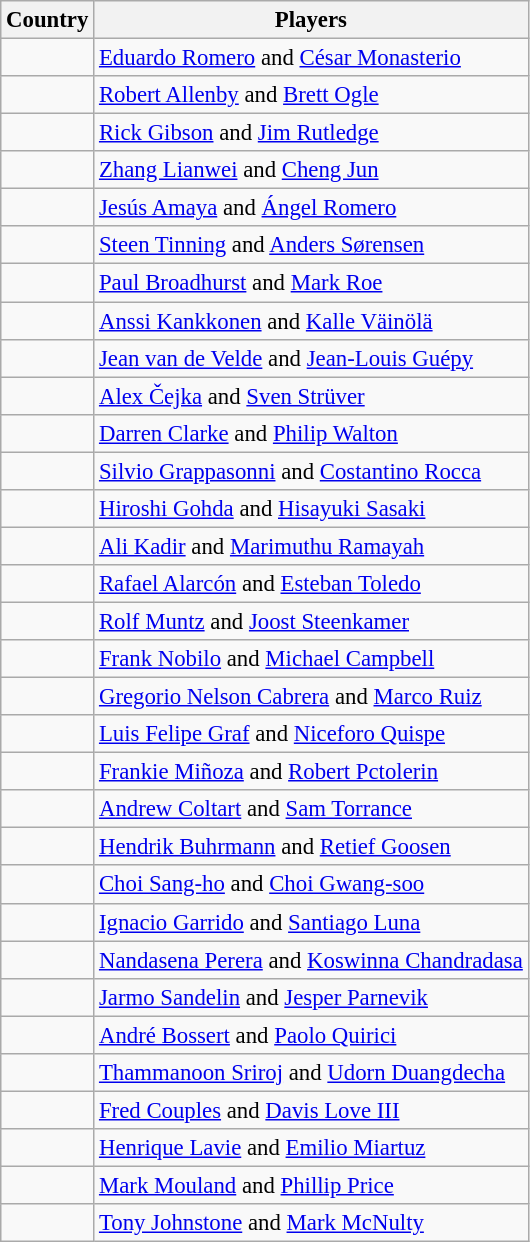<table class="wikitable" style="font-size:95%;">
<tr>
<th>Country</th>
<th>Players</th>
</tr>
<tr>
<td></td>
<td><a href='#'>Eduardo Romero</a> and <a href='#'>César Monasterio</a></td>
</tr>
<tr>
<td></td>
<td><a href='#'>Robert Allenby</a> and <a href='#'>Brett Ogle</a></td>
</tr>
<tr>
<td></td>
<td><a href='#'>Rick Gibson</a> and <a href='#'>Jim Rutledge</a></td>
</tr>
<tr>
<td></td>
<td><a href='#'>Zhang Lianwei</a> and <a href='#'>Cheng Jun</a></td>
</tr>
<tr>
<td></td>
<td><a href='#'>Jesús Amaya</a> and <a href='#'>Ángel Romero</a></td>
</tr>
<tr>
<td></td>
<td><a href='#'>Steen Tinning</a> and <a href='#'>Anders Sørensen</a></td>
</tr>
<tr>
<td></td>
<td><a href='#'>Paul Broadhurst</a> and <a href='#'>Mark Roe</a></td>
</tr>
<tr>
<td></td>
<td><a href='#'>Anssi Kankkonen</a> and <a href='#'>Kalle Väinölä</a></td>
</tr>
<tr>
<td></td>
<td><a href='#'>Jean van de Velde</a> and <a href='#'>Jean-Louis Guépy</a></td>
</tr>
<tr>
<td></td>
<td><a href='#'>Alex Čejka</a> and <a href='#'>Sven Strüver</a></td>
</tr>
<tr>
<td></td>
<td><a href='#'>Darren Clarke</a> and <a href='#'>Philip Walton</a></td>
</tr>
<tr>
<td></td>
<td><a href='#'>Silvio Grappasonni</a> and <a href='#'>Costantino Rocca</a></td>
</tr>
<tr>
<td></td>
<td><a href='#'>Hiroshi Gohda</a> and <a href='#'>Hisayuki Sasaki</a></td>
</tr>
<tr>
<td></td>
<td><a href='#'>Ali Kadir</a> and <a href='#'>Marimuthu Ramayah</a></td>
</tr>
<tr>
<td></td>
<td><a href='#'>Rafael Alarcón</a> and <a href='#'>Esteban Toledo</a></td>
</tr>
<tr>
<td></td>
<td><a href='#'>Rolf Muntz</a> and <a href='#'>Joost Steenkamer</a></td>
</tr>
<tr>
<td></td>
<td><a href='#'>Frank Nobilo</a> and <a href='#'>Michael Campbell</a></td>
</tr>
<tr>
<td></td>
<td><a href='#'>Gregorio Nelson Cabrera</a> and <a href='#'>Marco Ruiz</a></td>
</tr>
<tr>
<td></td>
<td><a href='#'>Luis Felipe Graf</a> and <a href='#'>Niceforo Quispe</a></td>
</tr>
<tr>
<td></td>
<td><a href='#'>Frankie Miñoza</a> and <a href='#'>Robert Pctolerin</a></td>
</tr>
<tr>
<td></td>
<td><a href='#'>Andrew Coltart</a> and <a href='#'>Sam Torrance</a></td>
</tr>
<tr>
<td></td>
<td><a href='#'>Hendrik Buhrmann</a> and <a href='#'>Retief Goosen</a></td>
</tr>
<tr>
<td></td>
<td><a href='#'>Choi Sang-ho</a> and <a href='#'>Choi Gwang-soo</a></td>
</tr>
<tr>
<td></td>
<td><a href='#'>Ignacio Garrido</a> and <a href='#'>Santiago Luna</a></td>
</tr>
<tr>
<td></td>
<td><a href='#'>Nandasena Perera</a> and <a href='#'>Koswinna Chandradasa</a></td>
</tr>
<tr>
<td></td>
<td><a href='#'>Jarmo Sandelin</a> and <a href='#'>Jesper Parnevik</a></td>
</tr>
<tr>
<td></td>
<td><a href='#'>André Bossert</a> and <a href='#'>Paolo Quirici</a></td>
</tr>
<tr>
<td></td>
<td><a href='#'>Thammanoon Sriroj</a> and <a href='#'>Udorn Duangdecha</a></td>
</tr>
<tr>
<td></td>
<td><a href='#'>Fred Couples</a> and <a href='#'>Davis Love III</a></td>
</tr>
<tr>
<td></td>
<td><a href='#'>Henrique Lavie</a> and <a href='#'>Emilio Miartuz</a></td>
</tr>
<tr>
<td></td>
<td><a href='#'>Mark Mouland</a> and <a href='#'>Phillip Price</a></td>
</tr>
<tr>
<td></td>
<td><a href='#'>Tony Johnstone</a> and <a href='#'>Mark McNulty</a></td>
</tr>
</table>
